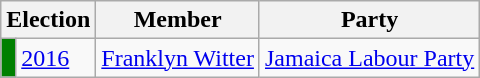<table class="wikitable">
<tr>
<th colspan="2">Election</th>
<th>Member</th>
<th>Party</th>
</tr>
<tr>
<td style="background-color: green"></td>
<td><a href='#'>2016</a></td>
<td><a href='#'>Franklyn Witter</a></td>
<td><a href='#'>Jamaica Labour Party</a></td>
</tr>
</table>
